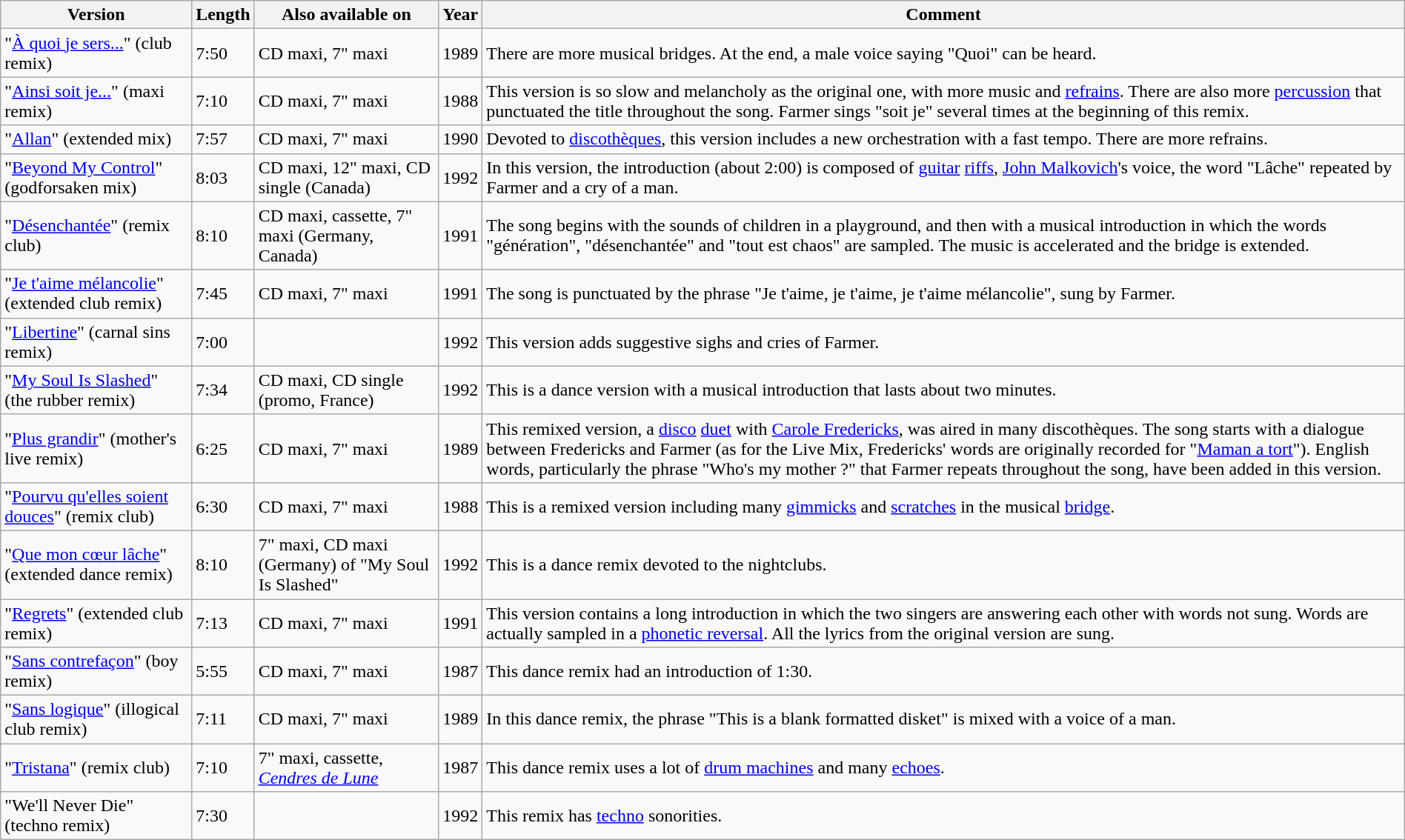<table class="wikitable sortable" width="100%" border="1">
<tr>
<th>Version</th>
<th>Length</th>
<th>Also available on</th>
<th>Year</th>
<th>Comment</th>
</tr>
<tr>
<td>"<a href='#'>À quoi je sers...</a>" (club remix)</td>
<td>7:50</td>
<td>CD maxi, 7" maxi</td>
<td>1989</td>
<td>There are more musical bridges. At the end, a male voice saying "Quoi" can be heard.</td>
</tr>
<tr>
<td>"<a href='#'>Ainsi soit je...</a>" (maxi remix)</td>
<td>7:10</td>
<td>CD maxi, 7" maxi</td>
<td>1988</td>
<td>This version is so slow and melancholy as the original one, with more music and <a href='#'>refrains</a>. There are also more <a href='#'>percussion</a> that punctuated the title throughout the song. Farmer sings "soit je" several times at the beginning of this remix.</td>
</tr>
<tr>
<td>"<a href='#'>Allan</a>" (extended mix)</td>
<td>7:57</td>
<td>CD maxi, 7" maxi</td>
<td>1990</td>
<td>Devoted to <a href='#'>discothèques</a>, this version includes a new orchestration with a fast tempo. There are more refrains.</td>
</tr>
<tr>
<td>"<a href='#'>Beyond My Control</a>" (godforsaken mix)</td>
<td>8:03</td>
<td>CD maxi, 12" maxi, CD single (Canada)</td>
<td>1992</td>
<td>In this version, the introduction (about 2:00) is composed of <a href='#'>guitar</a> <a href='#'>riffs</a>, <a href='#'>John Malkovich</a>'s voice, the word "Lâche" repeated by Farmer and a cry of a man.</td>
</tr>
<tr>
<td>"<a href='#'>Désenchantée</a>" (remix club)</td>
<td>8:10</td>
<td>CD maxi, cassette, 7" maxi (Germany, Canada)</td>
<td>1991</td>
<td>The song begins with the sounds of children in a playground, and then with a musical introduction in which the words "génération", "désenchantée" and "tout est chaos" are sampled. The music is accelerated and the bridge is extended.</td>
</tr>
<tr>
<td>"<a href='#'>Je t'aime mélancolie</a>" (extended club remix)</td>
<td>7:45</td>
<td>CD maxi, 7" maxi</td>
<td>1991</td>
<td>The song is punctuated by the phrase "Je t'aime, je t'aime, je t'aime mélancolie", sung by Farmer.</td>
</tr>
<tr>
<td>"<a href='#'>Libertine</a>" (carnal sins remix)</td>
<td>7:00</td>
<td></td>
<td>1992</td>
<td>This version adds suggestive sighs and cries of Farmer.</td>
</tr>
<tr>
<td>"<a href='#'>My Soul Is Slashed</a>" (the rubber remix)</td>
<td>7:34</td>
<td>CD maxi, CD single (promo, France)</td>
<td>1992</td>
<td>This is a dance version with a musical introduction that lasts about two minutes.</td>
</tr>
<tr>
<td>"<a href='#'>Plus grandir</a>" (mother's live remix)</td>
<td>6:25</td>
<td>CD maxi, 7" maxi</td>
<td>1989</td>
<td>This remixed version, a <a href='#'>disco</a> <a href='#'>duet</a> with <a href='#'>Carole Fredericks</a>, was aired in many discothèques. The song starts with a dialogue between Fredericks and Farmer (as for the Live Mix, Fredericks' words are originally recorded for "<a href='#'>Maman a tort</a>"). English words, particularly the phrase "Who's my mother ?" that Farmer repeats throughout the song, have been added in this version.</td>
</tr>
<tr>
<td>"<a href='#'>Pourvu qu'elles soient douces</a>" (remix club)</td>
<td>6:30</td>
<td>CD maxi, 7" maxi</td>
<td>1988</td>
<td>This is a remixed version including many <a href='#'>gimmicks</a> and <a href='#'>scratches</a> in the musical <a href='#'>bridge</a>.</td>
</tr>
<tr>
<td>"<a href='#'>Que mon cœur lâche</a>" (extended dance remix)</td>
<td>8:10</td>
<td>7" maxi, CD maxi (Germany) of "My Soul Is Slashed"</td>
<td>1992</td>
<td>This is a dance remix devoted to the nightclubs.</td>
</tr>
<tr>
<td>"<a href='#'>Regrets</a>" (extended club remix)</td>
<td>7:13</td>
<td>CD maxi, 7" maxi</td>
<td>1991</td>
<td>This version contains a long introduction in which the two singers are answering each other with words not sung. Words are actually sampled in a <a href='#'>phonetic reversal</a>. All the lyrics from the original version are sung.</td>
</tr>
<tr>
<td>"<a href='#'>Sans contrefaçon</a>" (boy remix)</td>
<td>5:55</td>
<td>CD maxi, 7" maxi</td>
<td>1987</td>
<td>This dance remix had an introduction of 1:30.</td>
</tr>
<tr>
<td>"<a href='#'>Sans logique</a>" (illogical club remix)</td>
<td>7:11</td>
<td>CD maxi, 7" maxi</td>
<td>1989</td>
<td>In this dance remix, the phrase "This is a blank formatted disket" is mixed with a voice of a man.</td>
</tr>
<tr>
<td>"<a href='#'>Tristana</a>" (remix club)</td>
<td>7:10</td>
<td>7" maxi, cassette, <em><a href='#'>Cendres de Lune</a></em></td>
<td>1987</td>
<td>This dance remix uses a lot of <a href='#'>drum machines</a> and many <a href='#'>echoes</a>.</td>
</tr>
<tr>
<td>"We'll Never Die" (techno remix)</td>
<td>7:30</td>
<td></td>
<td>1992</td>
<td>This remix has <a href='#'>techno</a> sonorities.</td>
</tr>
</table>
